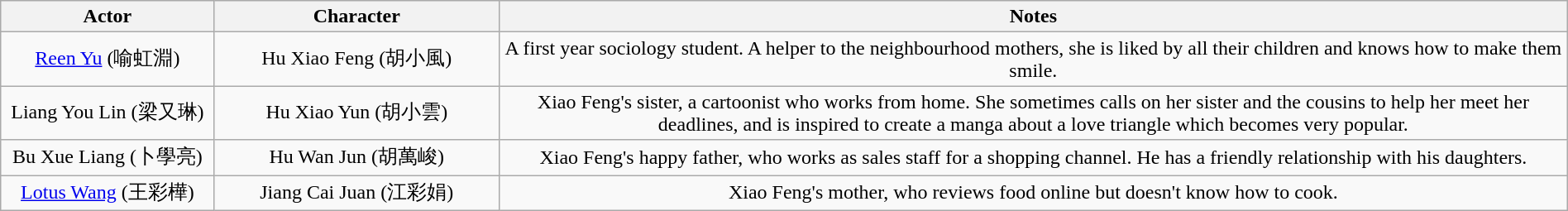<table class="wikitable" width="100%">
<tr>
<th width="6%">Actor</th>
<th width="8%">Character</th>
<th width="30%">Notes</th>
</tr>
<tr align="center">
<td><a href='#'>Reen Yu</a> (喻虹淵)</td>
<td>Hu Xiao Feng (胡小風)</td>
<td>A first year sociology student. A helper to the neighbourhood mothers, she is liked by all their children and knows how to make them smile.</td>
</tr>
<tr align="center">
<td>Liang You Lin (梁又琳)</td>
<td>Hu Xiao Yun (胡小雲)</td>
<td>Xiao Feng's sister, a cartoonist who works from home. She sometimes calls on her sister and the cousins to help her meet her deadlines, and is inspired to create a manga about a love triangle which becomes very popular.</td>
</tr>
<tr align="center">
<td>Bu Xue Liang (卜學亮)</td>
<td>Hu Wan Jun (胡萬峻)</td>
<td>Xiao Feng's happy father, who works as sales staff for a shopping channel. He has a friendly relationship with his daughters.</td>
</tr>
<tr align="center">
<td><a href='#'>Lotus Wang</a> (王彩樺)</td>
<td>Jiang Cai Juan (江彩娟)</td>
<td>Xiao Feng's mother, who reviews food online but doesn't know how to cook.</td>
</tr>
</table>
